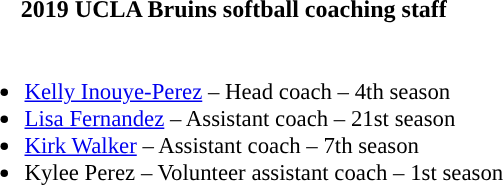<table class="toccolours">
<tr>
<th colspan=9>2019 UCLA Bruins softball coaching staff</th>
</tr>
<tr>
<td style="text-align: left; font-size: 95%;" valign="top"><br><ul><li><a href='#'>Kelly Inouye-Perez</a> – Head coach – 4th season</li><li><a href='#'>Lisa Fernandez</a> – Assistant coach – 21st season</li><li><a href='#'>Kirk Walker</a> – Assistant coach – 7th season</li><li>Kylee Perez – Volunteer assistant coach – 1st season</li></ul></td>
</tr>
</table>
